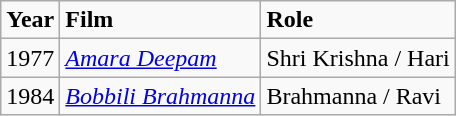<table class="wikitable sortable">
<tr>
<td><strong>Year</strong></td>
<td><strong>Film</strong></td>
<td><strong>Role</strong></td>
</tr>
<tr>
<td>1977</td>
<td><em><a href='#'>Amara Deepam</a></em></td>
<td>Shri Krishna / Hari</td>
</tr>
<tr>
<td>1984</td>
<td><em><a href='#'>Bobbili Brahmanna</a></em></td>
<td>Brahmanna / Ravi</td>
</tr>
</table>
